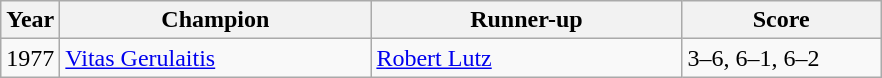<table class="wikitable">
<tr>
<th>Year</th>
<th width="200">Champion</th>
<th width="200">Runner-up</th>
<th width="125">Score</th>
</tr>
<tr>
<td>1977</td>
<td> <a href='#'>Vitas Gerulaitis</a></td>
<td> <a href='#'>Robert Lutz</a></td>
<td>3–6, 6–1, 6–2</td>
</tr>
</table>
